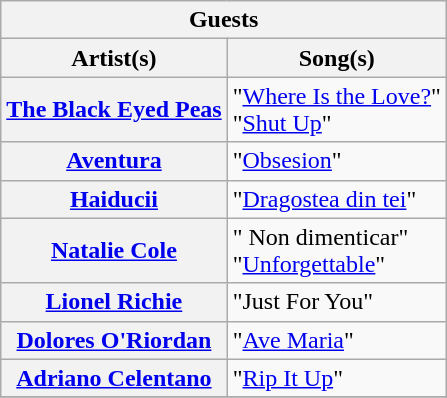<table class="plainrowheaders wikitable">
<tr>
<th colspan="2">Guests </th>
</tr>
<tr>
<th>Artist(s)</th>
<th>Song(s)</th>
</tr>
<tr>
<th scope="row"><a href='#'>The Black Eyed Peas</a></th>
<td>"<a href='#'>Where Is the Love?</a>"<br>"<a href='#'>Shut Up</a>"</td>
</tr>
<tr>
<th scope="row"><a href='#'>Aventura</a></th>
<td>"<a href='#'>Obsesion</a>"</td>
</tr>
<tr>
<th scope="row"><a href='#'>Haiducii</a></th>
<td>"<a href='#'>Dragostea din tei</a>"</td>
</tr>
<tr>
<th scope="row"><a href='#'>Natalie Cole</a></th>
<td>" Non dimenticar"<br>"<a href='#'>Unforgettable</a>"</td>
</tr>
<tr>
<th scope="row"><a href='#'>Lionel Richie</a></th>
<td>"Just For You"</td>
</tr>
<tr>
<th scope="row"><a href='#'>Dolores O'Riordan</a></th>
<td>"<a href='#'>Ave Maria</a>"</td>
</tr>
<tr>
<th scope="row"><a href='#'>Adriano Celentano</a></th>
<td>"<a href='#'>Rip It Up</a>"</td>
</tr>
<tr>
</tr>
</table>
